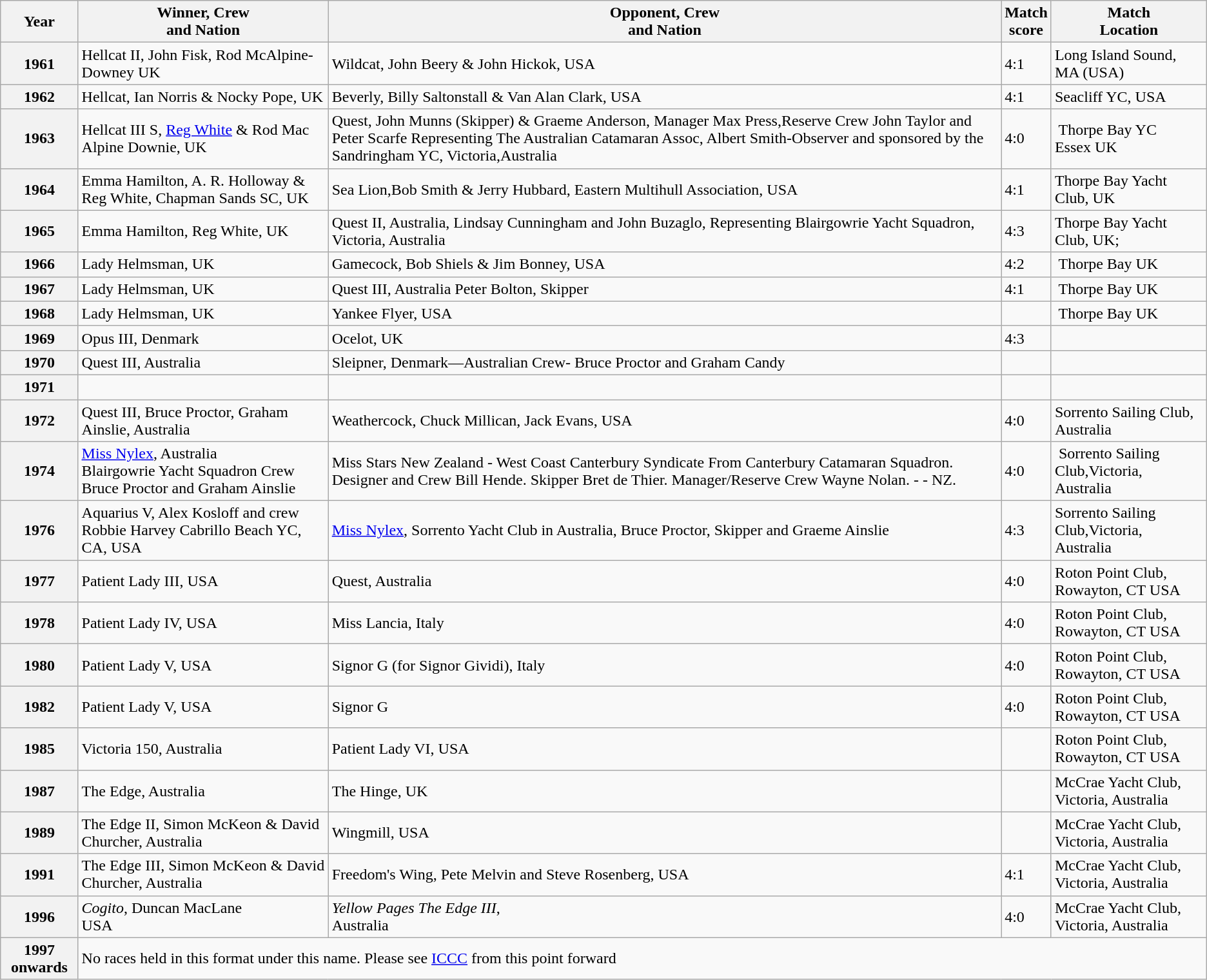<table class="wikitable">
<tr>
<th>Year</th>
<th>Winner, Crew<br>and Nation</th>
<th>Opponent, Crew<br> and Nation</th>
<th>Match<br>score</th>
<th>Match<br>Location</th>
</tr>
<tr>
<th>1961</th>
<td>Hellcat II, John Fisk, Rod McAlpine-Downey UK</td>
<td>Wildcat, John Beery & John Hickok, USA</td>
<td>4:1</td>
<td>Long Island Sound, MA (USA)</td>
</tr>
<tr>
<th>1962</th>
<td>Hellcat,  Ian Norris & Nocky Pope, UK</td>
<td>Beverly,  Billy Saltonstall & Van Alan Clark, USA</td>
<td>4:1</td>
<td>Seacliff YC, USA</td>
</tr>
<tr>
<th>1963</th>
<td>Hellcat III S, <a href='#'>Reg White</a> & Rod Mac Alpine Downie, UK</td>
<td>Quest, John Munns (Skipper) & Graeme Anderson, Manager Max Press,Reserve Crew John Taylor and Peter Scarfe Representing The Australian Catamaran Assoc, Albert Smith-Observer and sponsored by the  Sandringham YC, Victoria,Australia</td>
<td>4:0</td>
<td> Thorpe Bay YC<br>Essex UK</td>
</tr>
<tr>
<th>1964</th>
<td>Emma Hamilton, A. R. Holloway & Reg White, Chapman Sands SC, UK</td>
<td>Sea Lion,Bob Smith & Jerry Hubbard, Eastern Multihull Association, USA</td>
<td>4:1</td>
<td>Thorpe Bay Yacht Club, UK</td>
</tr>
<tr>
<th>1965</th>
<td>Emma Hamilton, Reg White, UK</td>
<td>Quest II, Australia, Lindsay Cunningham and John Buzaglo, Representing Blairgowrie Yacht Squadron, Victoria, Australia</td>
<td>4:3</td>
<td>Thorpe Bay Yacht Club, UK;</td>
</tr>
<tr>
<th>1966</th>
<td>Lady Helmsman, UK</td>
<td>Gamecock, Bob Shiels & Jim Bonney, USA</td>
<td>4:2</td>
<td> Thorpe Bay UK</td>
</tr>
<tr>
<th>1967</th>
<td>Lady Helmsman, UK</td>
<td>Quest III, Australia Peter Bolton, Skipper</td>
<td>4:1</td>
<td> Thorpe Bay UK</td>
</tr>
<tr>
<th>1968</th>
<td>Lady Helmsman, UK</td>
<td>Yankee Flyer, USA</td>
<td> </td>
<td> Thorpe Bay UK</td>
</tr>
<tr>
<th>1969</th>
<td>Opus III, Denmark</td>
<td>Ocelot, UK</td>
<td>4:3</td>
<td> </td>
</tr>
<tr>
<th>1970</th>
<td>Quest III, Australia</td>
<td>Sleipner, Denmark—Australian Crew- Bruce Proctor and Graham Candy </td>
<td> </td>
<td> </td>
</tr>
<tr>
<th>1971</th>
<td> </td>
<td> </td>
<td> </td>
<td> </td>
</tr>
<tr>
<th>1972</th>
<td>Quest III, Bruce Proctor, Graham Ainslie, Australia</td>
<td>Weathercock, Chuck Millican, Jack Evans, USA</td>
<td>4:0</td>
<td>Sorrento Sailing Club, Australia</td>
</tr>
<tr>
<th>1974</th>
<td><a href='#'>Miss Nylex</a>, Australia<br>Blairgowrie Yacht Squadron Crew Bruce Proctor and Graham Ainslie</td>
<td>Miss Stars New Zealand - West Coast Canterbury Syndicate From Canterbury Catamaran Squadron. Designer and Crew Bill Hende. Skipper Bret de Thier. Manager/Reserve Crew Wayne Nolan. - - NZ.</td>
<td>4:0</td>
<td> Sorrento Sailing Club,Victoria,<br>Australia</td>
</tr>
<tr>
<th>1976</th>
<td>Aquarius V, Alex Kosloff and crew Robbie Harvey Cabrillo Beach YC, CA, USA</td>
<td><a href='#'>Miss Nylex</a>, Sorrento Yacht Club in Australia, Bruce Proctor, Skipper and Graeme Ainslie</td>
<td>4:3</td>
<td>Sorrento Sailing Club,Victoria,<br>Australia</td>
</tr>
<tr>
<th>1977</th>
<td>Patient Lady III, USA</td>
<td>Quest, Australia</td>
<td>4:0</td>
<td>Roton Point Club, Rowayton, CT USA</td>
</tr>
<tr>
<th>1978</th>
<td>Patient Lady IV, USA</td>
<td>Miss Lancia, Italy</td>
<td>4:0</td>
<td>Roton Point Club, Rowayton, CT USA</td>
</tr>
<tr>
<th>1980</th>
<td>Patient Lady V, USA</td>
<td>Signor G (for Signor Gividi), Italy</td>
<td>4:0</td>
<td>Roton Point Club, Rowayton, CT USA</td>
</tr>
<tr>
<th>1982</th>
<td>Patient Lady V, USA</td>
<td>Signor G</td>
<td>4:0</td>
<td>Roton Point Club, Rowayton, CT USA</td>
</tr>
<tr>
<th>1985</th>
<td>Victoria 150, Australia</td>
<td>Patient Lady VI, USA</td>
<td> </td>
<td>Roton Point Club, Rowayton, CT USA</td>
</tr>
<tr>
<th>1987</th>
<td>The Edge, Australia</td>
<td>The Hinge, UK</td>
<td> </td>
<td>McCrae Yacht Club,<br>Victoria, Australia</td>
</tr>
<tr>
<th>1989</th>
<td>The Edge II, Simon McKeon & David Churcher, Australia</td>
<td>Wingmill, USA</td>
<td> </td>
<td>McCrae Yacht Club,<br>Victoria, Australia</td>
</tr>
<tr>
<th>1991</th>
<td>The Edge III, Simon McKeon & David Churcher, Australia</td>
<td>Freedom's Wing, Pete Melvin and Steve Rosenberg, USA</td>
<td>4:1</td>
<td>McCrae Yacht Club,<br>Victoria, Australia</td>
</tr>
<tr>
<th>1996</th>
<td><em>Cogito</em>, Duncan MacLane<br>USA</td>
<td><em>Yellow Pages The Edge III</em>, <br>Australia</td>
<td>4:0</td>
<td>McCrae Yacht Club,<br>Victoria, Australia</td>
</tr>
<tr>
<th>1997 onwards</th>
<td colspan="4">No races held in this format under this name.  Please see <a href='#'>ICCC</a> from this point forward</td>
</tr>
</table>
